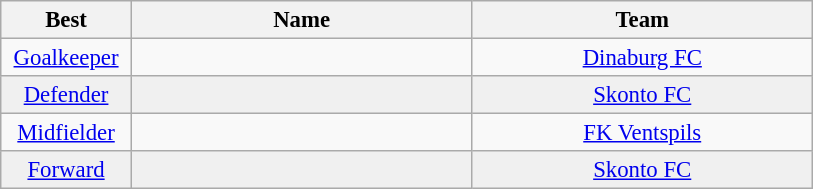<table class="wikitable" style="font-size:95%; text-align:center;">
<tr>
<th width="80">Best</th>
<th width="220">Name</th>
<th width="220">Team</th>
</tr>
<tr>
<td><a href='#'>Goalkeeper</a></td>
<td></td>
<td><a href='#'>Dinaburg FC</a></td>
</tr>
<tr bgcolor="#F0F0F0">
<td><a href='#'>Defender</a></td>
<td></td>
<td><a href='#'>Skonto FC</a></td>
</tr>
<tr>
<td><a href='#'>Midfielder</a></td>
<td></td>
<td><a href='#'>FK Ventspils</a></td>
</tr>
<tr bgcolor="#F0F0F0">
<td><a href='#'>Forward</a></td>
<td></td>
<td><a href='#'>Skonto FC</a></td>
</tr>
</table>
